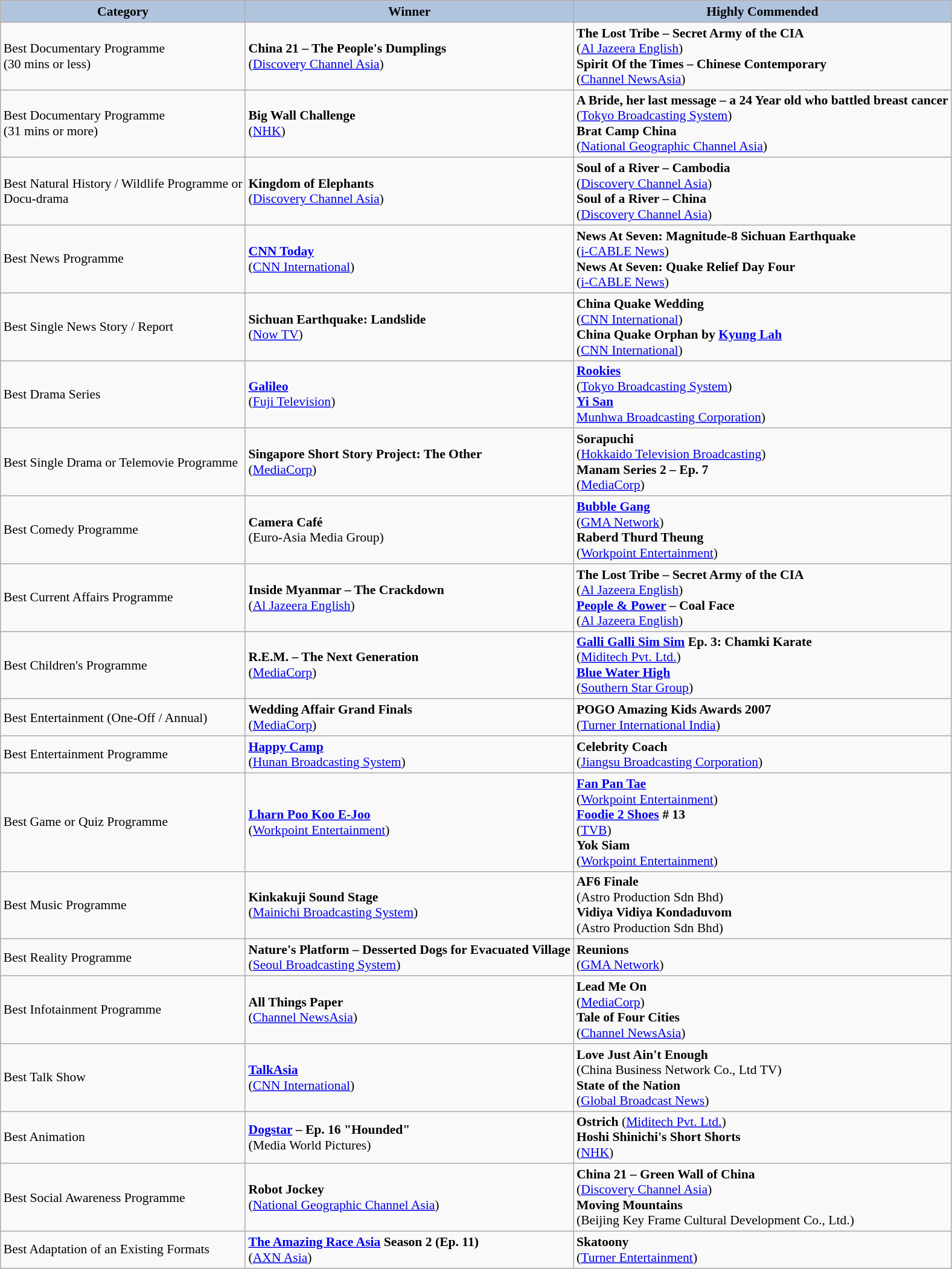<table class="wikitable" style="font-size:90%" cellpadding="5">
<tr style="text-align:center;">
<th style="background:#B0C4DE;">Category</th>
<th style="background:#B0C4DE;">Winner</th>
<th style="background:#B0C4DE;">Highly Commended</th>
</tr>
<tr>
<td>Best Documentary Programme<br>(30 mins or less)</td>
<td> <strong>China 21 – The People's Dumplings</strong><br>(<a href='#'>Discovery Channel Asia</a>)</td>
<td> <strong>The Lost Tribe – Secret Army of the CIA</strong><br>(<a href='#'>Al Jazeera English</a>)<br> <strong>Spirit Of the Times – Chinese Contemporary</strong><br>(<a href='#'>Channel NewsAsia</a>)</td>
</tr>
<tr>
<td>Best Documentary Programme<br>(31 mins or more)</td>
<td> <strong>Big Wall Challenge</strong><br>(<a href='#'>NHK</a>)</td>
<td> <strong>A Bride, her last message – a 24 Year old who battled breast cancer</strong><br>(<a href='#'>Tokyo Broadcasting System</a>) <br> <strong>Brat Camp China</strong><br>(<a href='#'>National Geographic Channel Asia</a>)</td>
</tr>
<tr>
<td>Best Natural History / Wildlife Programme or<br>Docu-drama</td>
<td> <strong>Kingdom of Elephants</strong><br>(<a href='#'>Discovery Channel Asia</a>)</td>
<td> <strong>Soul of a River – Cambodia</strong><br>(<a href='#'>Discovery Channel Asia</a>) <br> <strong>Soul of a River – China</strong><br>(<a href='#'>Discovery Channel Asia</a>)</td>
</tr>
<tr>
<td>Best News Programme</td>
<td> <strong><a href='#'>CNN Today</a></strong><br>(<a href='#'>CNN International</a>)</td>
<td> <strong>News At Seven: Magnitude-8 Sichuan Earthquake</strong><br>(<a href='#'>i-CABLE News</a>) <br> <strong>News At Seven: Quake Relief Day Four</strong><br>(<a href='#'>i-CABLE News</a>)</td>
</tr>
<tr>
<td>Best Single News Story / Report</td>
<td> <strong>Sichuan Earthquake: Landslide</strong><br>(<a href='#'>Now TV</a>)</td>
<td> <strong>China Quake Wedding</strong><br>(<a href='#'>CNN International</a>) <br> <strong>China Quake Orphan by <a href='#'>Kyung Lah</a></strong><br>(<a href='#'>CNN International</a>)</td>
</tr>
<tr>
<td>Best Drama Series</td>
<td> <strong><a href='#'>Galileo</a></strong><br>(<a href='#'>Fuji Television</a>)</td>
<td> <strong><a href='#'>Rookies</a></strong><br>(<a href='#'>Tokyo Broadcasting System</a>) <br> <strong><a href='#'>Yi San</a></strong><br><a href='#'>Munhwa Broadcasting Corporation</a>)</td>
</tr>
<tr>
<td>Best Single Drama or Telemovie Programme</td>
<td> <strong>Singapore Short Story Project: The Other</strong><br>(<a href='#'>MediaCorp</a>)</td>
<td> <strong>Sorapuchi</strong><br>(<a href='#'>Hokkaido Television Broadcasting</a>) <br> <strong>Manam Series 2 – Ep. 7</strong><br>(<a href='#'>MediaCorp</a>)</td>
</tr>
<tr>
<td>Best Comedy Programme</td>
<td> <strong>Camera Café</strong><br>(Euro-Asia Media Group)</td>
<td> <strong><a href='#'>Bubble Gang</a></strong><br>(<a href='#'>GMA Network</a>) <br> <strong>Raberd Thurd Theung</strong><br>(<a href='#'>Workpoint Entertainment</a>)</td>
</tr>
<tr>
<td>Best Current Affairs Programme</td>
<td> <strong>Inside Myanmar – The Crackdown</strong><br>(<a href='#'>Al Jazeera English</a>)</td>
<td> <strong>The Lost Tribe – Secret Army of the CIA</strong><br>(<a href='#'>Al Jazeera English</a>) <br> <strong><a href='#'>People & Power</a> – Coal Face</strong><br>(<a href='#'>Al Jazeera English</a>)</td>
</tr>
<tr>
<td>Best Children's Programme</td>
<td> <strong>R.E.M. – The Next Generation</strong><br>(<a href='#'>MediaCorp</a>)</td>
<td> <strong><a href='#'>Galli Galli Sim Sim</a> Ep. 3: Chamki Karate</strong><br>(<a href='#'>Miditech Pvt. Ltd.</a>) <br> <strong><a href='#'>Blue Water High</a></strong><br>(<a href='#'>Southern Star Group</a>)</td>
</tr>
<tr>
<td>Best Entertainment (One-Off / Annual)</td>
<td> <strong>Wedding Affair Grand Finals</strong><br>(<a href='#'>MediaCorp</a>)</td>
<td> <strong>POGO Amazing Kids Awards 2007</strong><br>(<a href='#'>Turner International India</a>)</td>
</tr>
<tr>
<td>Best Entertainment Programme</td>
<td> <strong><a href='#'>Happy Camp</a></strong><br>(<a href='#'>Hunan Broadcasting System</a>)</td>
<td> <strong>Celebrity Coach</strong><br>(<a href='#'>Jiangsu Broadcasting Corporation</a>)</td>
</tr>
<tr>
<td>Best Game or Quiz Programme</td>
<td> <strong><a href='#'>Lharn Poo Koo E-Joo</a></strong><br>(<a href='#'>Workpoint Entertainment</a>)</td>
<td> <strong><a href='#'>Fan Pan Tae</a></strong><br>(<a href='#'>Workpoint Entertainment</a>) <br> <strong><a href='#'>Foodie 2 Shoes</a> # 13</strong><br>(<a href='#'>TVB</a>) <br> <strong>Yok Siam</strong><br>(<a href='#'>Workpoint Entertainment</a>)</td>
</tr>
<tr>
<td>Best Music Programme</td>
<td> <strong>Kinkakuji Sound Stage</strong><br>(<a href='#'>Mainichi Broadcasting System</a>)</td>
<td> <strong>AF6 Finale</strong><br>(Astro Production Sdn Bhd) <br> <strong>Vidiya Vidiya Kondaduvom</strong><br>(Astro Production Sdn Bhd)</td>
</tr>
<tr>
<td>Best Reality Programme</td>
<td> <strong>Nature's Platform – Desserted Dogs for Evacuated Village</strong><br>(<a href='#'>Seoul Broadcasting System</a>)</td>
<td> <strong>Reunions</strong><br>(<a href='#'>GMA Network</a>)</td>
</tr>
<tr>
<td>Best Infotainment Programme</td>
<td> <strong>All Things Paper</strong><br>(<a href='#'>Channel NewsAsia</a>)</td>
<td> <strong>Lead Me On</strong><br>(<a href='#'>MediaCorp</a>) <br> <strong>Tale of Four Cities</strong><br>(<a href='#'>Channel NewsAsia</a>)</td>
</tr>
<tr>
<td>Best Talk Show</td>
<td> <strong><a href='#'>TalkAsia</a></strong><br>(<a href='#'>CNN International</a>)</td>
<td> <strong>Love Just Ain't Enough</strong><br>(China Business Network Co., Ltd TV) <br> <strong>State of the Nation</strong><br>(<a href='#'>Global Broadcast News</a>)</td>
</tr>
<tr>
<td>Best Animation</td>
<td> <strong><a href='#'>Dogstar</a> – Ep. 16 "Hounded"</strong><br>(Media World Pictures)</td>
<td> <strong>Ostrich</strong> (<a href='#'>Miditech Pvt. Ltd.</a>) <br> <strong>Hoshi Shinichi's Short Shorts</strong><br>(<a href='#'>NHK</a>)</td>
</tr>
<tr>
<td>Best Social Awareness Programme</td>
<td> <strong>Robot Jockey</strong><br>(<a href='#'>National Geographic Channel Asia</a>)</td>
<td> <strong>China 21 – Green Wall of China</strong><br>(<a href='#'>Discovery Channel Asia</a>) <br> <strong>Moving Mountains</strong><br>(Beijing Key Frame Cultural Development Co., Ltd.)</td>
</tr>
<tr>
<td>Best Adaptation of an Existing Formats</td>
<td> <strong><a href='#'>The Amazing Race Asia</a> Season 2 (Ep. 11)</strong><br>(<a href='#'>AXN Asia</a>)</td>
<td> <strong>Skatoony</strong><br>(<a href='#'>Turner Entertainment</a>)</td>
</tr>
</table>
